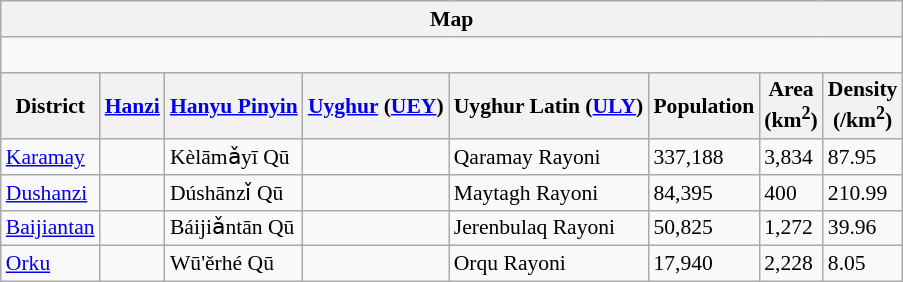<table class="wikitable" style="font-size:90%;" align=center>
<tr>
<th colspan=8>Map</th>
</tr>
<tr>
<td colspan=8><div><br>





</div></td>
</tr>
<tr>
<th>District</th>
<th><a href='#'>Hanzi</a></th>
<th><a href='#'>Hanyu Pinyin</a></th>
<th><a href='#'>Uyghur</a> (<a href='#'>UEY</a>)</th>
<th>Uyghur Latin (<a href='#'>ULY</a>)</th>
<th>Population<br></th>
<th>Area<br>(km<sup>2</sup>)</th>
<th>Density<br>(/km<sup>2</sup>)</th>
</tr>
<tr --------->
<td><a href='#'>Karamay</a></td>
<td></td>
<td>Kèlāmǎyī Qū</td>
<td></td>
<td>Qaramay Rayoni</td>
<td>337,188</td>
<td>3,834</td>
<td>87.95</td>
</tr>
<tr --------->
<td><a href='#'>Dushanzi</a></td>
<td></td>
<td>Dúshānzǐ Qū</td>
<td></td>
<td>Maytagh Rayoni</td>
<td>84,395</td>
<td>400</td>
<td>210.99</td>
</tr>
<tr --------->
<td><a href='#'>Baijiantan</a></td>
<td></td>
<td>Báijiǎntān Qū</td>
<td></td>
<td>Jerenbulaq Rayoni</td>
<td>50,825</td>
<td>1,272</td>
<td>39.96</td>
</tr>
<tr --------->
<td><a href='#'>Orku</a></td>
<td></td>
<td>Wū'ěrhé Qū</td>
<td></td>
<td>Orqu Rayoni</td>
<td>17,940</td>
<td>2,228</td>
<td>8.05</td>
</tr>
</table>
